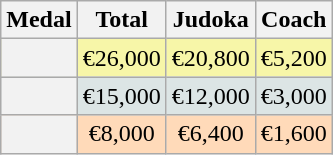<table class=wikitable style="text-align:center;">
<tr>
<th>Medal</th>
<th>Total</th>
<th>Judoka</th>
<th>Coach</th>
</tr>
<tr bgcolor=F7F6A8>
<th></th>
<td>€26,000</td>
<td>€20,800</td>
<td>€5,200</td>
</tr>
<tr bgcolor=DCE5E5>
<th></th>
<td>€15,000</td>
<td>€12,000</td>
<td>€3,000</td>
</tr>
<tr bgcolor=FFDAB9>
<th></th>
<td>€8,000</td>
<td>€6,400</td>
<td>€1,600</td>
</tr>
</table>
